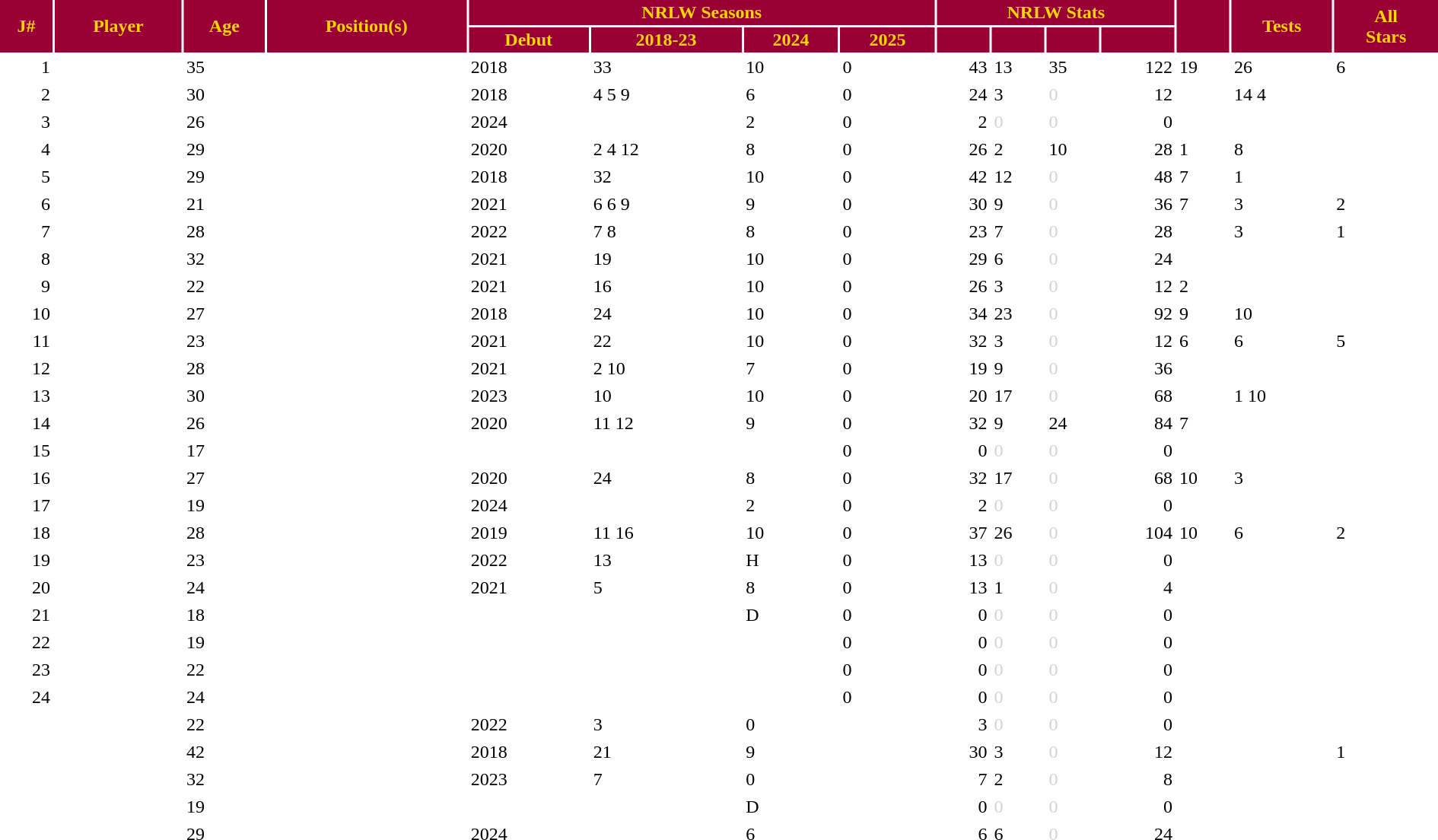<table class="sortable" border="0" cellspacing="2" cellpadding="2" style="width:100%;" style="text-align:center;">
<tr style="background:#990033; color:#ffd700">
<th rowspan=2>J#</th>
<th rowspan=2>Player</th>
<th rowspan=2>Age</th>
<th rowspan=2>Position(s)</th>
<th colspan=4>NRLW Seasons</th>
<th colspan=4>NRLW Stats</th>
<th rowspan=2 class="unsortable"></th>
<th rowspan=2 class="unsortable">Tests</th>
<th rowspan=2 class="unsortable">All <br> Stars</th>
</tr>
<tr style="background:#990033; color:#ffd700">
<th class="unsortable">Debut</th>
<th class="unsortable">2018-23</th>
<th class="unsortable">2024</th>
<th class="unsortable">2025</th>
<th></th>
<th></th>
<th class="unsortable"></th>
<th></th>
</tr>
<tr>
<td align=right>1</td>
<td align=left></td>
<td>35</td>
<td></td>
<td>2018</td>
<td align=left> 33</td>
<td align=left> 10</td>
<td align=left> 0</td>
<td align=right>43</td>
<td>13</td>
<td>35</td>
<td align=right>122</td>
<td align=left> 19</td>
<td align=left> 26</td>
<td align=left> 6</td>
</tr>
<tr>
<td align=right>2</td>
<td align=left></td>
<td>30</td>
<td></td>
<td>2018</td>
<td align=left> 4  5  9</td>
<td align=left> 6</td>
<td align=left> 0</td>
<td align=right>24</td>
<td>3</td>
<td style="color:lightgray">0</td>
<td align=right>12</td>
<td></td>
<td align=left> 14  4</td>
<td></td>
</tr>
<tr>
<td align=right>3</td>
<td align=left></td>
<td>26</td>
<td></td>
<td>2024</td>
<td></td>
<td align=left> 2</td>
<td align=left> 0</td>
<td align=right>2</td>
<td style="color:lightgray">0</td>
<td style="color:lightgray">0</td>
<td align=right>0</td>
<td></td>
<td></td>
<td></td>
</tr>
<tr>
<td align=right>4</td>
<td align=left></td>
<td>29</td>
<td></td>
<td>2020</td>
<td align=left> 2  4  12</td>
<td align=left> 8</td>
<td align=left> 0</td>
<td align=right>26</td>
<td>2</td>
<td>10</td>
<td align=right>28</td>
<td align=left> 1</td>
<td align=left> 8</td>
<td></td>
</tr>
<tr>
<td align=right>5</td>
<td align=left></td>
<td>29</td>
<td></td>
<td>2018</td>
<td align=left> 32</td>
<td align=left> 10</td>
<td align=left> 0</td>
<td align=right>42</td>
<td>12</td>
<td style="color:lightgray">0</td>
<td align=right>48</td>
<td align=left> 7</td>
<td align=left> 1</td>
<td></td>
</tr>
<tr>
<td align=right>6</td>
<td align=left></td>
<td>21</td>
<td></td>
<td>2021</td>
<td align=left> 6  6  9</td>
<td align=left> 9</td>
<td align=left> 0</td>
<td align=right>30</td>
<td>9</td>
<td style="color:lightgray">0</td>
<td align=right>36</td>
<td align=left> 7</td>
<td align=left> 3</td>
<td align=left> 2</td>
</tr>
<tr>
<td align=right>7</td>
<td align=left></td>
<td>28</td>
<td></td>
<td>2022</td>
<td align=left> 7  8</td>
<td align=left> 8</td>
<td align=left> 0</td>
<td align=right>23</td>
<td>7</td>
<td style="color:lightgray">0</td>
<td align=right>28</td>
<td></td>
<td align=left> 3</td>
<td align=left> 1</td>
</tr>
<tr>
<td align=right>8</td>
<td align=left></td>
<td>32</td>
<td></td>
<td>2021</td>
<td align=left> 19</td>
<td align=left> 10</td>
<td align=left> 0</td>
<td align=right>29</td>
<td>6</td>
<td style="color:lightgray">0</td>
<td align=right>24</td>
<td></td>
<td></td>
<td></td>
</tr>
<tr>
<td align=right>9</td>
<td align=left></td>
<td>22</td>
<td></td>
<td>2021</td>
<td align=left> 16</td>
<td align=left> 10</td>
<td align=left> 0</td>
<td align=right>26</td>
<td>3</td>
<td style="color:lightgray">0</td>
<td align=right>12</td>
<td align=left> 2</td>
<td></td>
<td></td>
</tr>
<tr>
<td align=right>10</td>
<td align=left></td>
<td>27</td>
<td></td>
<td>2018</td>
<td align=left> 24</td>
<td align=left> 10</td>
<td align=left> 0</td>
<td align=right>34</td>
<td>23</td>
<td style="color:lightgray">0</td>
<td align=right>92</td>
<td align=left> 9</td>
<td align=left> 10</td>
<td></td>
</tr>
<tr>
<td align=right>11</td>
<td align=left></td>
<td>23</td>
<td></td>
<td>2021</td>
<td align=left> 22</td>
<td align=left> 10</td>
<td align=left> 0</td>
<td align=right>32</td>
<td>3</td>
<td style="color:lightgray">0</td>
<td align=right>12</td>
<td align=left> 6</td>
<td align=left> 6</td>
<td align=left> 5</td>
</tr>
<tr>
<td align=right>12</td>
<td align=left></td>
<td>28</td>
<td></td>
<td>2021</td>
<td align=left> 2  10</td>
<td align=left> 7</td>
<td align=left> 0</td>
<td align=right>19</td>
<td>9</td>
<td style="color:lightgray">0</td>
<td align=right>36</td>
<td></td>
<td></td>
<td></td>
</tr>
<tr>
<td align=right>13</td>
<td align=left></td>
<td>30</td>
<td></td>
<td>2023</td>
<td align=left> 10</td>
<td align=left> 10</td>
<td align=left> 0</td>
<td align=right>20</td>
<td>17</td>
<td style="color:lightgray">0</td>
<td align=right>68</td>
<td></td>
<td align=left> 1  10</td>
<td></td>
</tr>
<tr>
<td align=right>14</td>
<td align=left></td>
<td>26</td>
<td></td>
<td>2020</td>
<td align=left> 11  12</td>
<td align=left> 9</td>
<td align=left> 0</td>
<td align=right>32</td>
<td>9</td>
<td>24</td>
<td align=right>84</td>
<td align=left> 7</td>
<td></td>
<td></td>
</tr>
<tr>
<td align=right>15</td>
<td align=left></td>
<td>17</td>
<td></td>
<td></td>
<td></td>
<td></td>
<td align=left> 0</td>
<td align=right>0</td>
<td style="color:lightgray">0</td>
<td style="color:lightgray">0</td>
<td align=right>0</td>
<td></td>
<td></td>
<td></td>
</tr>
<tr>
<td align=right>16</td>
<td align=left></td>
<td>27</td>
<td></td>
<td>2020</td>
<td align=left> 24</td>
<td align=left> 8</td>
<td align=left> 0</td>
<td align=right>32</td>
<td>17</td>
<td style="color:lightgray">0</td>
<td align=right>68</td>
<td align=left> 10</td>
<td align=left> 3</td>
<td></td>
</tr>
<tr>
<td align=right>17</td>
<td align=left></td>
<td>19</td>
<td></td>
<td>2024</td>
<td></td>
<td align=left> 2</td>
<td align=left> 0</td>
<td align=right>2</td>
<td style="color:lightgray">0</td>
<td style="color:lightgray">0</td>
<td align=right>0</td>
<td></td>
<td></td>
<td></td>
</tr>
<tr>
<td align=right>18</td>
<td align=left></td>
<td>28</td>
<td></td>
<td>2019</td>
<td align=left> 11  16</td>
<td align=left> 10</td>
<td align=left> 0</td>
<td align=right>37</td>
<td>26</td>
<td style="color:lightgray">0</td>
<td align=right>104</td>
<td align=left> 10</td>
<td align=left> 6</td>
<td align=left> 2</td>
</tr>
<tr>
<td align=right>19</td>
<td align=left></td>
<td>23</td>
<td></td>
<td>2022</td>
<td align=left> 13</td>
<td align=left> H</td>
<td align=left> 0</td>
<td align=right>13</td>
<td style="color:lightgray">0</td>
<td style="color:lightgray">0</td>
<td align=right>0</td>
<td></td>
<td></td>
<td></td>
</tr>
<tr>
<td align=right>20</td>
<td align=left></td>
<td>24</td>
<td></td>
<td>2021</td>
<td align=left> 5</td>
<td align=left> 8</td>
<td align=left> 0</td>
<td align=right>13</td>
<td>1</td>
<td style="color:lightgray">0</td>
<td align=right>4</td>
<td></td>
<td></td>
<td></td>
</tr>
<tr>
<td align=right>21</td>
<td align=left></td>
<td>18</td>
<td></td>
<td></td>
<td></td>
<td align=left> D</td>
<td align=left> 0</td>
<td align=right>0</td>
<td style="color:lightgray">0</td>
<td style="color:lightgray">0</td>
<td align=right>0</td>
<td></td>
<td></td>
<td></td>
</tr>
<tr>
<td align=right>22</td>
<td align=left></td>
<td>19</td>
<td></td>
<td></td>
<td></td>
<td></td>
<td align=left> 0</td>
<td align=right>0</td>
<td style="color:lightgray">0</td>
<td style="color:lightgray">0</td>
<td align=right>0</td>
<td></td>
<td></td>
<td></td>
</tr>
<tr>
<td align=right>23</td>
<td align=left></td>
<td>22</td>
<td></td>
<td></td>
<td></td>
<td></td>
<td align=left> 0</td>
<td align=right>0</td>
<td style="color:lightgray">0</td>
<td style="color:lightgray">0</td>
<td align=right>0</td>
<td></td>
<td></td>
<td></td>
</tr>
<tr>
<td align=right>24</td>
<td align=left></td>
<td>24</td>
<td></td>
<td></td>
<td></td>
<td></td>
<td align=left> 0</td>
<td align=right>0</td>
<td style="color:lightgray">0</td>
<td style="color:lightgray">0</td>
<td align=right>0</td>
<td></td>
<td></td>
<td></td>
</tr>
<tr>
<td align=right></td>
<td align=left></td>
<td>22</td>
<td></td>
<td>2022</td>
<td align=left> 3</td>
<td align=left> 0</td>
<td></td>
<td align=right>3</td>
<td style="color:lightgray">0</td>
<td style="color:lightgray">0</td>
<td align=right>0</td>
<td></td>
<td></td>
<td></td>
</tr>
<tr>
<td align=right></td>
<td align=left></td>
<td>42</td>
<td></td>
<td>2018</td>
<td align=left> 21</td>
<td align=left> 9</td>
<td></td>
<td align=right>30</td>
<td>3</td>
<td style="color:lightgray">0</td>
<td align=right>12</td>
<td></td>
<td></td>
<td align=left> 1</td>
</tr>
<tr>
<td align=right></td>
<td align=left></td>
<td>32</td>
<td></td>
<td>2023</td>
<td align=left> 7</td>
<td align=left> 0</td>
<td></td>
<td align=right>7</td>
<td>2</td>
<td style="color:lightgray">0</td>
<td align=right>8</td>
<td></td>
<td></td>
<td></td>
</tr>
<tr>
<td align=right></td>
<td align=left></td>
<td>19</td>
<td></td>
<td></td>
<td></td>
<td align=left> D</td>
<td></td>
<td align=right>0</td>
<td style="color:lightgray">0</td>
<td style="color:lightgray">0</td>
<td align=right>0</td>
<td></td>
<td></td>
<td></td>
</tr>
<tr>
<td align=right></td>
<td align=left></td>
<td>29</td>
<td></td>
<td>2024</td>
<td></td>
<td align=left> 6</td>
<td></td>
<td align=right>6</td>
<td>6</td>
<td style="color:lightgray">0</td>
<td align=right>24</td>
<td></td>
<td></td>
<td></td>
</tr>
</table>
